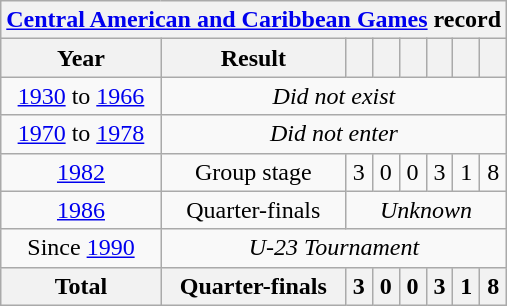<table class="wikitable" style="text-align: center;">
<tr>
<th colspan=8><a href='#'>Central American and Caribbean Games</a> record</th>
</tr>
<tr>
<th>Year</th>
<th>Result</th>
<th></th>
<th></th>
<th></th>
<th></th>
<th></th>
<th></th>
</tr>
<tr>
<td> <a href='#'>1930</a> to  <a href='#'>1966</a></td>
<td colspan=7><em>Did not exist</em></td>
</tr>
<tr>
<td> <a href='#'>1970</a> to  <a href='#'>1978</a></td>
<td colspan=7><em>Did not enter</em></td>
</tr>
<tr>
<td> <a href='#'>1982</a></td>
<td>Group stage</td>
<td>3</td>
<td>0</td>
<td>0</td>
<td>3</td>
<td>1</td>
<td>8</td>
</tr>
<tr>
<td> <a href='#'>1986</a></td>
<td>Quarter-finals</td>
<td colspan=6><em>Unknown</em></td>
</tr>
<tr>
<td>Since  <a href='#'>1990</a></td>
<td colspan=7><em>U-23 Tournament</em></td>
</tr>
<tr>
<th>Total</th>
<th>Quarter-finals</th>
<th>3</th>
<th>0</th>
<th>0</th>
<th>3</th>
<th>1</th>
<th>8</th>
</tr>
</table>
